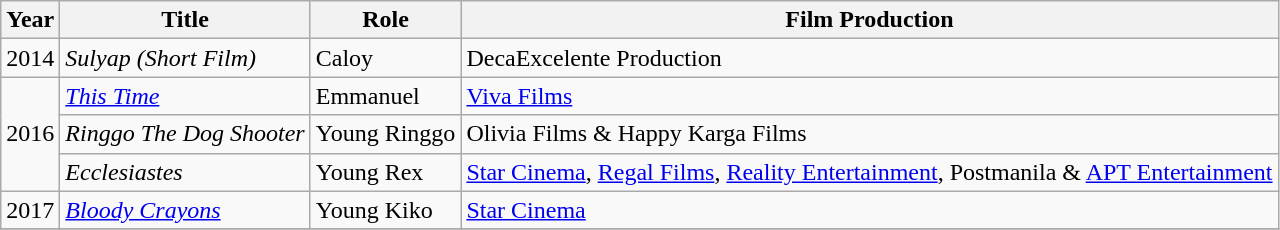<table class="wikitable" style="font-size: 100%;">
<tr>
<th>Year</th>
<th>Title</th>
<th>Role</th>
<th>Film Production</th>
</tr>
<tr>
<td>2014</td>
<td><em>Sulyap (Short Film)</em></td>
<td>Caloy</td>
<td>DecaExcelente Production</td>
</tr>
<tr>
<td rowspan="3">2016</td>
<td><em><a href='#'>This Time</a></em></td>
<td>Emmanuel</td>
<td><a href='#'>Viva Films</a></td>
</tr>
<tr>
<td><em>Ringgo The Dog Shooter</em></td>
<td>Young Ringgo</td>
<td>Olivia Films & Happy Karga Films</td>
</tr>
<tr>
<td><em>Ecclesiastes</em></td>
<td>Young Rex</td>
<td><a href='#'>Star Cinema</a>, <a href='#'>Regal Films</a>, <a href='#'>Reality Entertainment</a>, Postmanila & <a href='#'>APT Entertainment</a></td>
</tr>
<tr>
<td>2017</td>
<td><em><a href='#'>Bloody Crayons</a></em></td>
<td>Young Kiko</td>
<td><a href='#'>Star Cinema</a></td>
</tr>
<tr>
</tr>
</table>
